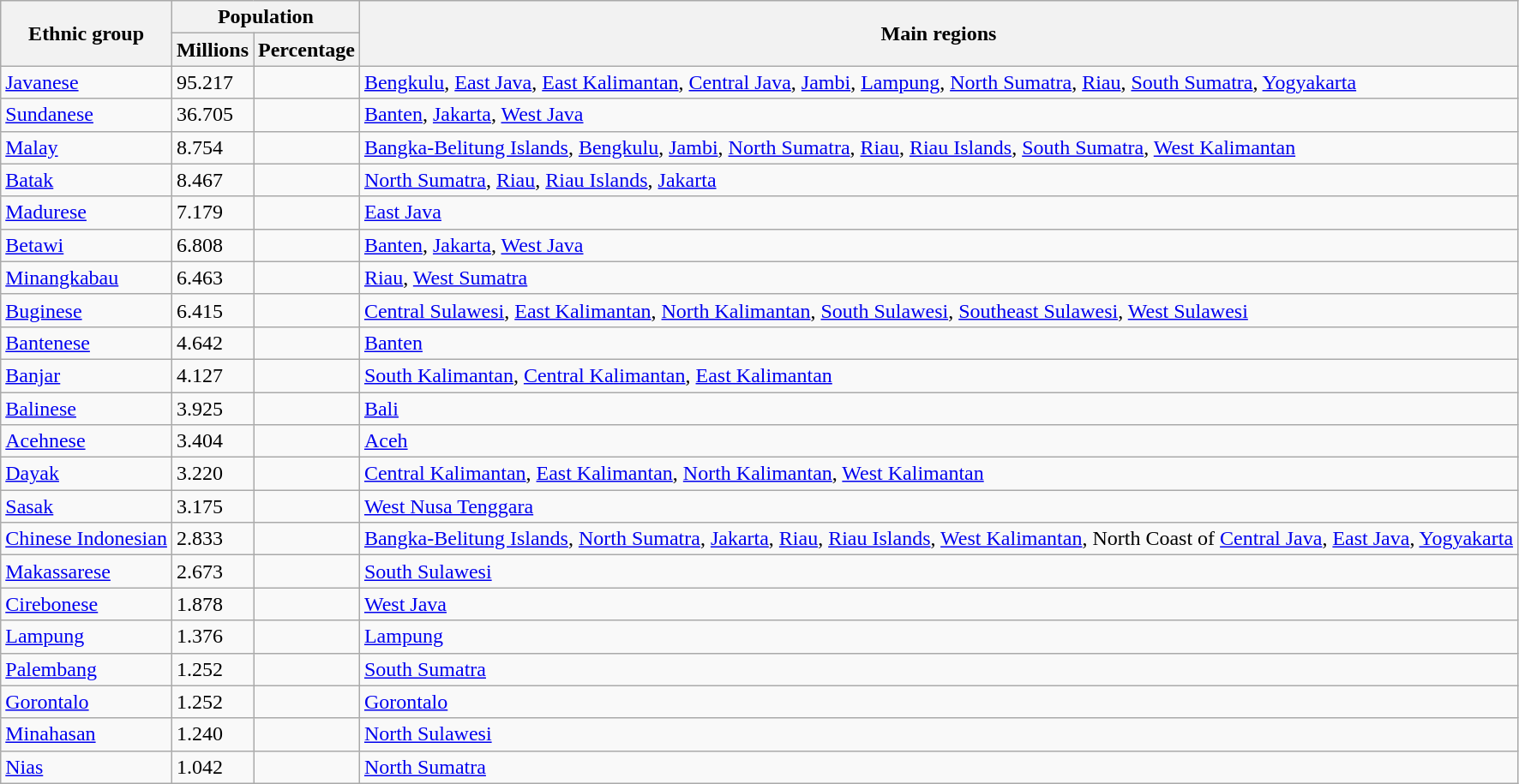<table class="wikitable sortable col2right">
<tr>
<th rowspan=2>Ethnic group</th>
<th colspan=2>Population</th>
<th rowspan=2>Main regions</th>
</tr>
<tr>
<th>Millions</th>
<th>Percentage</th>
</tr>
<tr>
<td><a href='#'>Javanese</a></td>
<td>95.217</td>
<td></td>
<td><a href='#'>Bengkulu</a>, <a href='#'>East Java</a>, <a href='#'>East Kalimantan</a>, <a href='#'>Central Java</a>, <a href='#'>Jambi</a>, <a href='#'>Lampung</a>, <a href='#'>North Sumatra</a>, <a href='#'>Riau</a>, <a href='#'>South Sumatra</a>, <a href='#'>Yogyakarta</a></td>
</tr>
<tr>
<td><a href='#'>Sundanese</a></td>
<td>36.705</td>
<td></td>
<td><a href='#'>Banten</a>, <a href='#'>Jakarta</a>, <a href='#'>West Java</a></td>
</tr>
<tr>
<td><a href='#'>Malay</a></td>
<td>8.754</td>
<td></td>
<td><a href='#'>Bangka-Belitung Islands</a>, <a href='#'>Bengkulu</a>, <a href='#'>Jambi</a>, <a href='#'>North Sumatra</a>, <a href='#'>Riau</a>, <a href='#'>Riau Islands</a>, <a href='#'>South Sumatra</a>, <a href='#'>West Kalimantan</a></td>
</tr>
<tr>
<td><a href='#'>Batak</a></td>
<td>8.467</td>
<td></td>
<td><a href='#'>North Sumatra</a>, <a href='#'>Riau</a>, <a href='#'>Riau Islands</a>, <a href='#'>Jakarta</a></td>
</tr>
<tr>
<td><a href='#'>Madurese</a></td>
<td>7.179</td>
<td></td>
<td><a href='#'>East Java</a></td>
</tr>
<tr>
<td><a href='#'>Betawi</a></td>
<td>6.808</td>
<td></td>
<td><a href='#'>Banten</a>, <a href='#'>Jakarta</a>, <a href='#'>West Java</a></td>
</tr>
<tr>
<td><a href='#'>Minangkabau</a></td>
<td>6.463</td>
<td></td>
<td><a href='#'>Riau</a>, <a href='#'>West Sumatra</a></td>
</tr>
<tr>
<td><a href='#'>Buginese</a></td>
<td>6.415</td>
<td></td>
<td><a href='#'>Central Sulawesi</a>, <a href='#'>East Kalimantan</a>, <a href='#'>North Kalimantan</a>, <a href='#'>South Sulawesi</a>, <a href='#'>Southeast Sulawesi</a>, <a href='#'>West Sulawesi</a></td>
</tr>
<tr>
<td><a href='#'>Bantenese</a></td>
<td>4.642</td>
<td></td>
<td><a href='#'>Banten</a></td>
</tr>
<tr>
<td><a href='#'>Banjar</a></td>
<td>4.127</td>
<td></td>
<td><a href='#'>South Kalimantan</a>, <a href='#'>Central Kalimantan</a>, <a href='#'>East Kalimantan</a></td>
</tr>
<tr>
<td><a href='#'>Balinese</a></td>
<td>3.925</td>
<td></td>
<td><a href='#'>Bali</a></td>
</tr>
<tr>
<td><a href='#'>Acehnese</a></td>
<td>3.404</td>
<td></td>
<td><a href='#'>Aceh</a></td>
</tr>
<tr>
<td><a href='#'>Dayak</a></td>
<td>3.220</td>
<td></td>
<td><a href='#'>Central Kalimantan</a>, <a href='#'>East Kalimantan</a>, <a href='#'>North Kalimantan</a>, <a href='#'>West Kalimantan</a></td>
</tr>
<tr>
<td><a href='#'>Sasak</a></td>
<td>3.175</td>
<td></td>
<td><a href='#'>West Nusa Tenggara</a></td>
</tr>
<tr>
<td><a href='#'>Chinese Indonesian</a></td>
<td>2.833</td>
<td></td>
<td><a href='#'>Bangka-Belitung Islands</a>, <a href='#'>North Sumatra</a>, <a href='#'>Jakarta</a>, <a href='#'>Riau</a>, <a href='#'>Riau Islands</a>, <a href='#'>West Kalimantan</a>, North Coast of <a href='#'>Central Java</a>, <a href='#'>East Java</a>, <a href='#'>Yogyakarta</a></td>
</tr>
<tr>
<td><a href='#'>Makassarese</a></td>
<td>2.673</td>
<td></td>
<td><a href='#'>South Sulawesi</a></td>
</tr>
<tr>
<td><a href='#'>Cirebonese</a></td>
<td>1.878</td>
<td></td>
<td><a href='#'>West Java</a></td>
</tr>
<tr>
<td><a href='#'>Lampung</a></td>
<td>1.376</td>
<td></td>
<td><a href='#'>Lampung</a></td>
</tr>
<tr>
<td><a href='#'>Palembang</a></td>
<td>1.252</td>
<td></td>
<td><a href='#'>South Sumatra</a></td>
</tr>
<tr>
<td><a href='#'>Gorontalo</a></td>
<td>1.252</td>
<td></td>
<td><a href='#'>Gorontalo</a></td>
</tr>
<tr>
<td><a href='#'>Minahasan</a></td>
<td>1.240</td>
<td></td>
<td><a href='#'>North Sulawesi</a></td>
</tr>
<tr>
<td><a href='#'>Nias</a></td>
<td>1.042</td>
<td></td>
<td><a href='#'>North Sumatra</a></td>
</tr>
</table>
